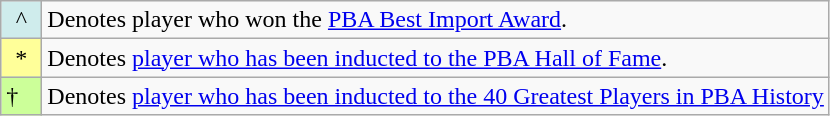<table class="wikitable">
<tr>
<td align="center" bgcolor="#CFECEC" width="20">^</td>
<td>Denotes player who won the <a href='#'>PBA Best Import Award</a>.</td>
</tr>
<tr>
<td align="center" bgcolor="#FFFF99" width="20">*</td>
<td>Denotes <a href='#'>player who has been inducted to the PBA Hall of Fame</a>.</td>
</tr>
<tr>
<td style="background:#CCFF99; width:1em">†</td>
<td>Denotes <a href='#'>player who has been inducted to the 40 Greatest Players in PBA History</a></td>
</tr>
</table>
